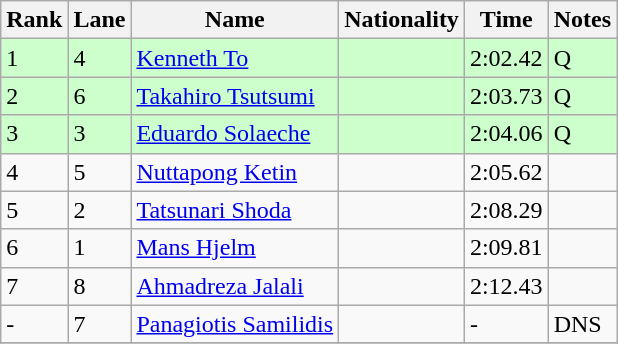<table class="wikitable">
<tr>
<th>Rank</th>
<th>Lane</th>
<th>Name</th>
<th>Nationality</th>
<th>Time</th>
<th>Notes</th>
</tr>
<tr bgcolor=ccffcc>
<td>1</td>
<td>4</td>
<td><a href='#'>Kenneth To</a></td>
<td></td>
<td>2:02.42</td>
<td>Q</td>
</tr>
<tr bgcolor=ccffcc>
<td>2</td>
<td>6</td>
<td><a href='#'>Takahiro Tsutsumi</a></td>
<td></td>
<td>2:03.73</td>
<td>Q</td>
</tr>
<tr bgcolor=ccffcc>
<td>3</td>
<td>3</td>
<td><a href='#'>Eduardo Solaeche</a></td>
<td></td>
<td>2:04.06</td>
<td>Q</td>
</tr>
<tr>
<td>4</td>
<td>5</td>
<td><a href='#'>Nuttapong Ketin</a></td>
<td></td>
<td>2:05.62</td>
<td></td>
</tr>
<tr>
<td>5</td>
<td>2</td>
<td><a href='#'>Tatsunari Shoda</a></td>
<td></td>
<td>2:08.29</td>
<td></td>
</tr>
<tr>
<td>6</td>
<td>1</td>
<td><a href='#'>Mans Hjelm</a></td>
<td></td>
<td>2:09.81</td>
<td></td>
</tr>
<tr>
<td>7</td>
<td>8</td>
<td><a href='#'>Ahmadreza Jalali</a></td>
<td></td>
<td>2:12.43</td>
<td></td>
</tr>
<tr>
<td>-</td>
<td>7</td>
<td><a href='#'>Panagiotis Samilidis</a></td>
<td></td>
<td>-</td>
<td>DNS</td>
</tr>
<tr>
</tr>
</table>
